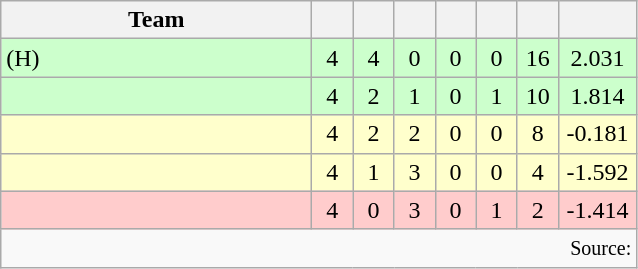<table class="wikitable" style="text-align:center">
<tr>
<th width=200>Team</th>
<th width=20></th>
<th width=20></th>
<th width=20></th>
<th width=20></th>
<th width=20></th>
<th width=20></th>
<th width=45></th>
</tr>
<tr style="background:#cfc">
<td align="left"> (H)</td>
<td>4</td>
<td>4</td>
<td>0</td>
<td>0</td>
<td>0</td>
<td>16</td>
<td>2.031</td>
</tr>
<tr style="background:#cfc">
<td align="left"></td>
<td>4</td>
<td>2</td>
<td>1</td>
<td>0</td>
<td>1</td>
<td>10</td>
<td>1.814</td>
</tr>
<tr style="background:#ffc">
<td align="left"></td>
<td>4</td>
<td>2</td>
<td>2</td>
<td>0</td>
<td>0</td>
<td>8</td>
<td>-0.181</td>
</tr>
<tr style="background:#ffc">
<td align="left"></td>
<td>4</td>
<td>1</td>
<td>3</td>
<td>0</td>
<td>0</td>
<td>4</td>
<td>-1.592</td>
</tr>
<tr style="background:#ffcccc">
<td align="left"></td>
<td>4</td>
<td>0</td>
<td>3</td>
<td>0</td>
<td>1</td>
<td>2</td>
<td>-1.414</td>
</tr>
<tr>
<td colspan="8" align="right"><small>Source: </small></td>
</tr>
</table>
